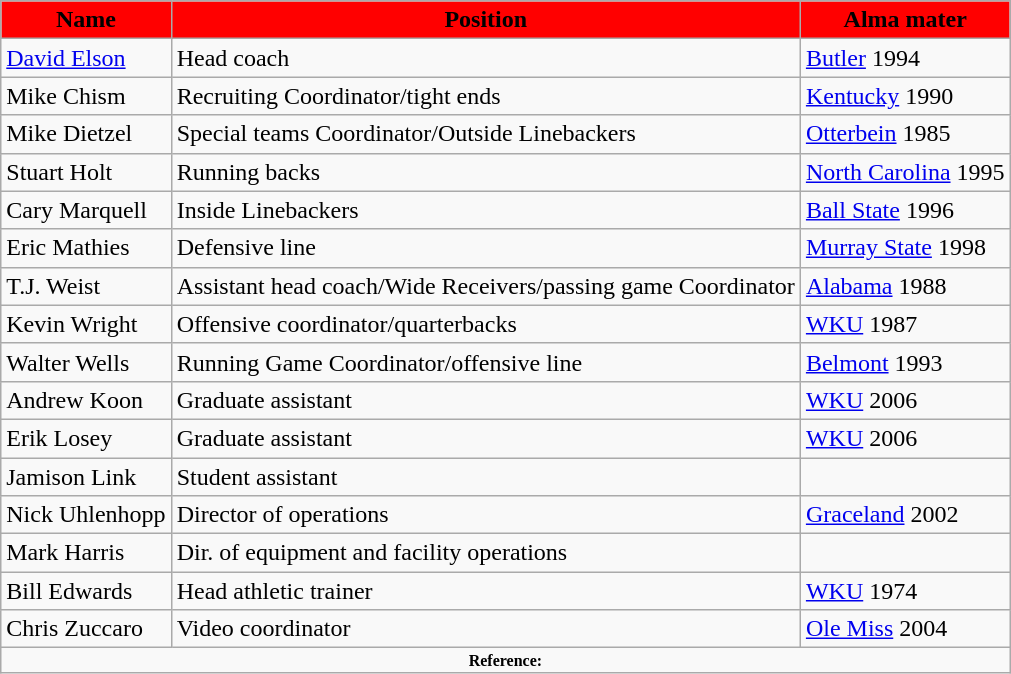<table class="wikitable">
<tr style="background: red">
<td align=center><span><strong>Name</strong></span></td>
<td align=center><span><strong>Position</strong></span></td>
<td align=center><span><strong>Alma mater</strong></span></td>
</tr>
<tr>
<td><a href='#'>David Elson</a></td>
<td>Head coach</td>
<td><a href='#'>Butler</a> 1994</td>
</tr>
<tr>
<td>Mike Chism</td>
<td>Recruiting Coordinator/tight ends</td>
<td><a href='#'>Kentucky</a> 1990</td>
</tr>
<tr>
<td>Mike Dietzel</td>
<td>Special teams Coordinator/Outside Linebackers</td>
<td><a href='#'>Otterbein</a> 1985</td>
</tr>
<tr>
<td>Stuart Holt</td>
<td>Running backs</td>
<td><a href='#'>North Carolina</a> 1995</td>
</tr>
<tr>
<td>Cary Marquell</td>
<td>Inside Linebackers</td>
<td><a href='#'>Ball State</a> 1996</td>
</tr>
<tr>
<td>Eric Mathies</td>
<td>Defensive line</td>
<td><a href='#'>Murray State</a> 1998</td>
</tr>
<tr>
<td>T.J. Weist</td>
<td>Assistant head coach/Wide Receivers/passing game Coordinator</td>
<td><a href='#'>Alabama</a> 1988</td>
</tr>
<tr>
<td>Kevin Wright</td>
<td>Offensive coordinator/quarterbacks</td>
<td><a href='#'>WKU</a> 1987</td>
</tr>
<tr>
<td>Walter Wells</td>
<td>Running Game Coordinator/offensive line</td>
<td><a href='#'>Belmont</a> 1993</td>
</tr>
<tr>
<td>Andrew Koon</td>
<td>Graduate assistant</td>
<td><a href='#'>WKU</a> 2006</td>
</tr>
<tr>
<td>Erik Losey</td>
<td>Graduate assistant</td>
<td><a href='#'>WKU</a> 2006</td>
</tr>
<tr>
<td>Jamison Link</td>
<td>Student assistant</td>
<td></td>
</tr>
<tr>
<td>Nick Uhlenhopp</td>
<td>Director of operations</td>
<td><a href='#'>Graceland</a> 2002</td>
</tr>
<tr>
<td>Mark Harris</td>
<td>Dir. of equipment and facility operations</td>
<td></td>
</tr>
<tr>
<td>Bill Edwards</td>
<td>Head athletic trainer</td>
<td><a href='#'>WKU</a> 1974</td>
</tr>
<tr>
<td>Chris Zuccaro</td>
<td>Video coordinator</td>
<td><a href='#'>Ole Miss</a> 2004</td>
</tr>
<tr>
<td colspan="4"  style="font-size:8pt; text-align:center;"><strong>Reference:</strong></td>
</tr>
</table>
